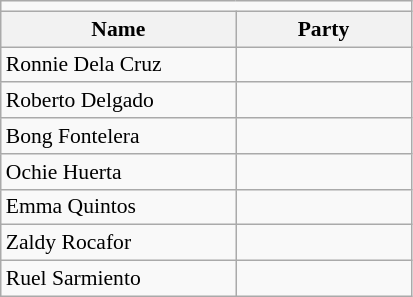<table class=wikitable style="font-size:90%">
<tr>
<td colspan=4 bgcolor=></td>
</tr>
<tr>
<th width=150px>Name</th>
<th colspan=2 width=110px>Party</th>
</tr>
<tr>
<td>Ronnie Dela Cruz</td>
<td></td>
</tr>
<tr>
<td>Roberto Delgado</td>
<td></td>
</tr>
<tr>
<td>Bong Fontelera</td>
<td></td>
</tr>
<tr>
<td>Ochie Huerta</td>
<td></td>
</tr>
<tr>
<td>Emma Quintos</td>
<td></td>
</tr>
<tr>
<td>Zaldy Rocafor</td>
<td></td>
</tr>
<tr>
<td>Ruel Sarmiento</td>
<td></td>
</tr>
</table>
